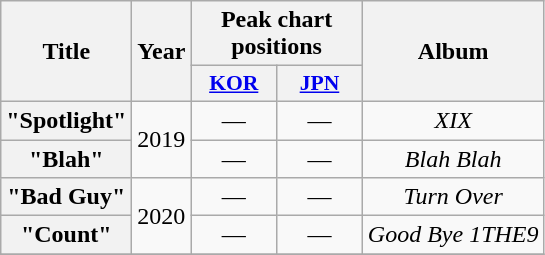<table class="wikitable plainrowheaders" style="text-align:center;" border="1">
<tr>
<th scope="col" rowspan="2">Title</th>
<th scope="col" rowspan="2">Year</th>
<th scope="col" colspan="2">Peak chart <br> positions</th>
<th scope="col" rowspan="2">Album</th>
</tr>
<tr>
<th scope="col" style="width:3.5em;font-size:90%;"><a href='#'>KOR</a><br></th>
<th scope="col" style="width:3.5em;font-size:90%;"><a href='#'>JPN</a><br></th>
</tr>
<tr>
<th scope="row">"Spotlight"</th>
<td rowspan="2">2019</td>
<td>—</td>
<td>—</td>
<td><em>XIX</em></td>
</tr>
<tr>
<th scope="row">"Blah"</th>
<td>—</td>
<td>—</td>
<td><em>Blah Blah</em></td>
</tr>
<tr>
<th scope="row">"Bad Guy"</th>
<td rowspan="2">2020</td>
<td>—</td>
<td>—</td>
<td><em>Turn Over</em></td>
</tr>
<tr>
<th scope="row">"Count"</th>
<td>—</td>
<td>—</td>
<td><em>Good Bye 1THE9</em></td>
</tr>
<tr>
</tr>
</table>
